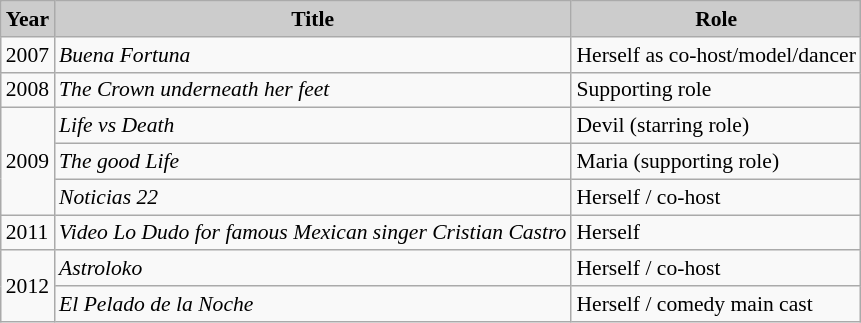<table class="wikitable" style="font-size:90%">
<tr>
<th style="background:#CCCCCC">Year</th>
<th style="background:#CCCCCC">Title</th>
<th style="background:#CCCCCC">Role</th>
</tr>
<tr>
<td>2007</td>
<td><em>Buena Fortuna</em></td>
<td>Herself as co-host/model/dancer</td>
</tr>
<tr>
<td>2008</td>
<td><em>The Crown underneath her feet</em></td>
<td>Supporting role</td>
</tr>
<tr>
<td rowspan=3>2009</td>
<td><em>Life vs Death</em></td>
<td>Devil (starring role)</td>
</tr>
<tr>
<td><em>The good Life</em></td>
<td>Maria (supporting role)</td>
</tr>
<tr>
<td><em>Noticias 22</em></td>
<td>Herself / co-host</td>
</tr>
<tr>
<td>2011</td>
<td><em>Video Lo Dudo for famous Mexican singer Cristian Castro</em></td>
<td>Herself</td>
</tr>
<tr>
<td rowspan=2>2012</td>
<td><em>Astroloko</em></td>
<td>Herself / co-host</td>
</tr>
<tr>
<td><em>El Pelado de la Noche</em></td>
<td>Herself  / comedy main cast</td>
</tr>
</table>
